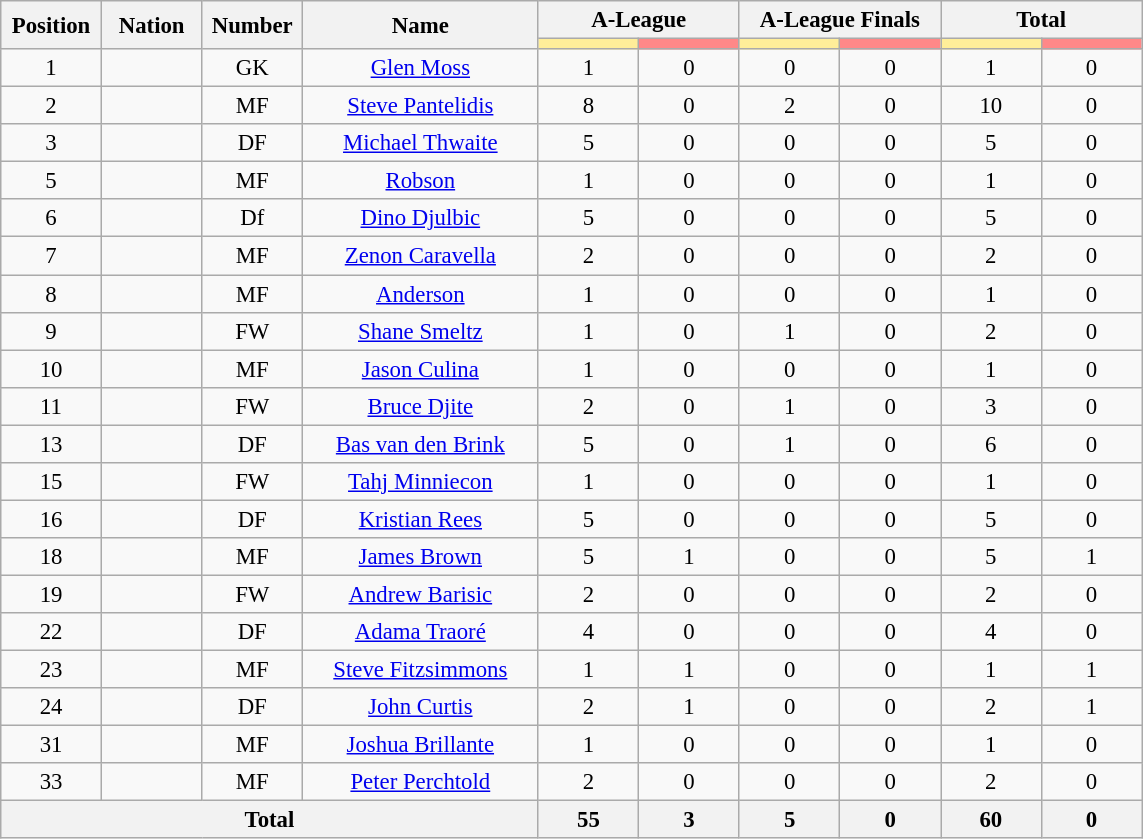<table class="wikitable" style="font-size: 95%; text-align: center;">
<tr>
<th rowspan=2 width=60>Position</th>
<th rowspan=2 width=60>Nation</th>
<th rowspan=2 width=60>Number</th>
<th rowspan=2 width=150>Name</th>
<th colspan=2>A-League</th>
<th colspan=2>A-League Finals</th>
<th colspan=2>Total</th>
</tr>
<tr>
<th style="width:60px; background:#fe9;"></th>
<th style="width:60px; background:#ff8888;"></th>
<th style="width:60px; background:#fe9;"></th>
<th style="width:60px; background:#ff8888;"></th>
<th style="width:60px; background:#fe9;"></th>
<th style="width:60px; background:#ff8888;"></th>
</tr>
<tr>
<td>1</td>
<td></td>
<td>GK</td>
<td><a href='#'>Glen Moss</a></td>
<td>1</td>
<td>0</td>
<td>0</td>
<td>0</td>
<td>1</td>
<td>0</td>
</tr>
<tr>
<td>2</td>
<td></td>
<td>MF</td>
<td><a href='#'>Steve Pantelidis</a></td>
<td>8</td>
<td>0</td>
<td>2</td>
<td>0</td>
<td>10</td>
<td>0</td>
</tr>
<tr>
<td>3</td>
<td></td>
<td>DF</td>
<td><a href='#'>Michael Thwaite</a></td>
<td>5</td>
<td>0</td>
<td>0</td>
<td>0</td>
<td>5</td>
<td>0</td>
</tr>
<tr>
<td>5</td>
<td></td>
<td>MF</td>
<td><a href='#'>Robson</a></td>
<td>1</td>
<td>0</td>
<td>0</td>
<td>0</td>
<td>1</td>
<td>0</td>
</tr>
<tr>
<td>6</td>
<td></td>
<td>Df</td>
<td><a href='#'>Dino Djulbic</a></td>
<td>5</td>
<td>0</td>
<td>0</td>
<td>0</td>
<td>5</td>
<td>0</td>
</tr>
<tr>
<td>7</td>
<td></td>
<td>MF</td>
<td><a href='#'>Zenon Caravella</a></td>
<td>2</td>
<td>0</td>
<td>0</td>
<td>0</td>
<td>2</td>
<td>0</td>
</tr>
<tr>
<td>8</td>
<td></td>
<td>MF</td>
<td><a href='#'>Anderson</a></td>
<td>1</td>
<td>0</td>
<td>0</td>
<td>0</td>
<td>1</td>
<td>0</td>
</tr>
<tr>
<td>9</td>
<td></td>
<td>FW</td>
<td><a href='#'>Shane Smeltz</a></td>
<td>1</td>
<td>0</td>
<td>1</td>
<td>0</td>
<td>2</td>
<td>0</td>
</tr>
<tr>
<td>10</td>
<td></td>
<td>MF</td>
<td><a href='#'>Jason Culina</a></td>
<td>1</td>
<td>0</td>
<td>0</td>
<td>0</td>
<td>1</td>
<td>0</td>
</tr>
<tr>
<td>11</td>
<td></td>
<td>FW</td>
<td><a href='#'>Bruce Djite</a></td>
<td>2</td>
<td>0</td>
<td>1</td>
<td>0</td>
<td>3</td>
<td>0</td>
</tr>
<tr>
<td>13</td>
<td></td>
<td>DF</td>
<td><a href='#'>Bas van den Brink</a></td>
<td>5</td>
<td>0</td>
<td>1</td>
<td>0</td>
<td>6</td>
<td>0</td>
</tr>
<tr>
<td>15</td>
<td></td>
<td>FW</td>
<td><a href='#'>Tahj Minniecon</a></td>
<td>1</td>
<td>0</td>
<td>0</td>
<td>0</td>
<td>1</td>
<td>0</td>
</tr>
<tr>
<td>16</td>
<td></td>
<td>DF</td>
<td><a href='#'>Kristian Rees</a></td>
<td>5</td>
<td>0</td>
<td>0</td>
<td>0</td>
<td>5</td>
<td>0</td>
</tr>
<tr>
<td>18</td>
<td></td>
<td>MF</td>
<td><a href='#'>James Brown</a></td>
<td>5</td>
<td>1</td>
<td>0</td>
<td>0</td>
<td>5</td>
<td>1</td>
</tr>
<tr>
<td>19</td>
<td></td>
<td>FW</td>
<td><a href='#'>Andrew Barisic</a></td>
<td>2</td>
<td>0</td>
<td>0</td>
<td>0</td>
<td>2</td>
<td>0</td>
</tr>
<tr>
<td>22</td>
<td></td>
<td>DF</td>
<td><a href='#'>Adama Traoré</a></td>
<td>4</td>
<td>0</td>
<td>0</td>
<td>0</td>
<td>4</td>
<td>0</td>
</tr>
<tr>
<td>23</td>
<td></td>
<td>MF</td>
<td><a href='#'>Steve Fitzsimmons</a></td>
<td>1</td>
<td>1</td>
<td>0</td>
<td>0</td>
<td>1</td>
<td>1</td>
</tr>
<tr>
<td>24</td>
<td></td>
<td>DF</td>
<td><a href='#'>John Curtis</a></td>
<td>2</td>
<td>1</td>
<td>0</td>
<td>0</td>
<td>2</td>
<td>1</td>
</tr>
<tr>
<td>31</td>
<td></td>
<td>MF</td>
<td><a href='#'>Joshua Brillante</a></td>
<td>1</td>
<td>0</td>
<td>0</td>
<td>0</td>
<td>1</td>
<td>0</td>
</tr>
<tr>
<td>33</td>
<td></td>
<td>MF</td>
<td><a href='#'>Peter Perchtold</a></td>
<td>2</td>
<td>0</td>
<td>0</td>
<td>0</td>
<td>2</td>
<td>0</td>
</tr>
<tr>
<th colspan=4>Total</th>
<th>55</th>
<th>3</th>
<th>5</th>
<th>0</th>
<th>60</th>
<th>0</th>
</tr>
</table>
